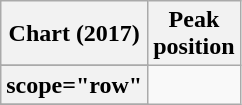<table class="wikitable plainrowheaders">
<tr>
<th>Chart (2017)</th>
<th>Peak<br>position</th>
</tr>
<tr>
</tr>
<tr>
</tr>
<tr>
<th>scope="row" </th>
</tr>
<tr>
</tr>
</table>
